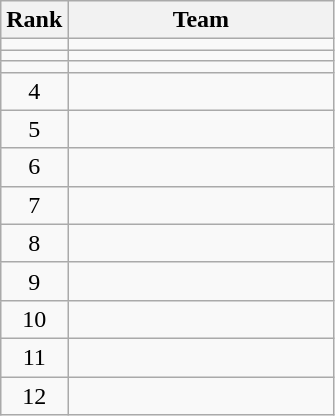<table class="wikitable">
<tr>
<th>Rank</th>
<th width=170>Team</th>
</tr>
<tr>
<td align=center></td>
<td></td>
</tr>
<tr>
<td align=center></td>
<td></td>
</tr>
<tr>
<td align=center></td>
<td></td>
</tr>
<tr>
<td align=center>4</td>
<td></td>
</tr>
<tr>
<td align=center>5</td>
<td></td>
</tr>
<tr>
<td align=center>6</td>
<td></td>
</tr>
<tr>
<td align=center>7</td>
<td></td>
</tr>
<tr>
<td align=center>8</td>
<td></td>
</tr>
<tr>
<td align=center>9</td>
<td></td>
</tr>
<tr>
<td align=center>10</td>
<td></td>
</tr>
<tr>
<td align=center>11</td>
<td></td>
</tr>
<tr>
<td align=center>12</td>
<td></td>
</tr>
</table>
